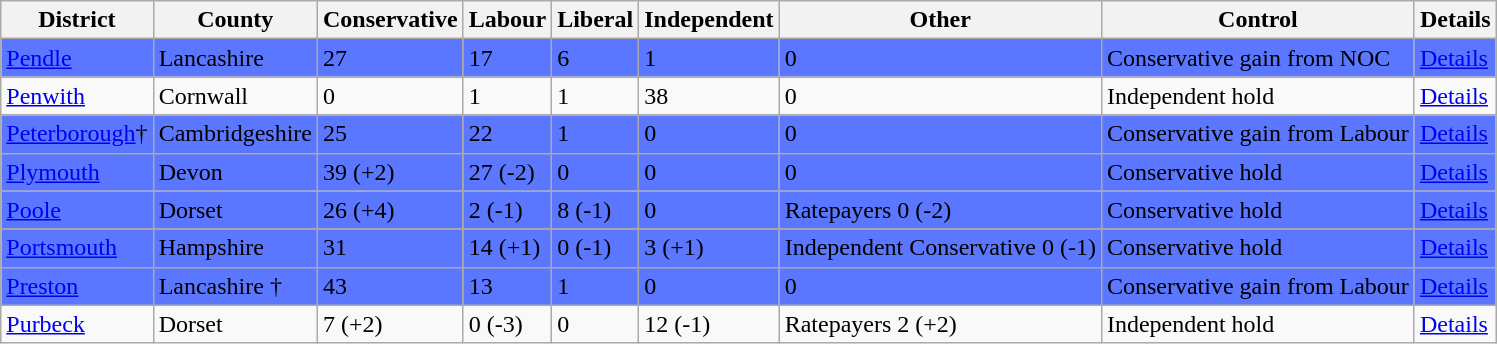<table class="wikitable">
<tr border=1 cellspacing=0 cellpadding=5>
<th>District</th>
<th>County</th>
<th>Conservative</th>
<th>Labour</th>
<th>Liberal</th>
<th>Independent</th>
<th>Other</th>
<th>Control</th>
<th>Details</th>
</tr>
<tr bgcolor=5B76FF>
<td><a href='#'>Pendle</a></td>
<td>Lancashire</td>
<td>27</td>
<td>17</td>
<td>6</td>
<td>1</td>
<td>0</td>
<td>Conservative gain from NOC</td>
<td><a href='#'>Details</a></td>
</tr>
<tr>
<td><a href='#'>Penwith</a></td>
<td>Cornwall</td>
<td>0</td>
<td>1</td>
<td>1</td>
<td>38</td>
<td>0</td>
<td>Independent hold</td>
<td><a href='#'>Details</a></td>
</tr>
<tr bgcolor=5B76FF>
<td><a href='#'>Peterborough</a>†</td>
<td>Cambridgeshire</td>
<td>25</td>
<td>22</td>
<td>1</td>
<td>0</td>
<td>0</td>
<td>Conservative gain from Labour</td>
<td><a href='#'>Details</a></td>
</tr>
<tr bgcolor=5B76FF>
<td><a href='#'>Plymouth</a></td>
<td>Devon</td>
<td>39 (+2)</td>
<td>27 (-2)</td>
<td>0</td>
<td>0</td>
<td>0</td>
<td>Conservative hold</td>
<td><a href='#'>Details</a></td>
</tr>
<tr bgcolor=5B76FF>
<td><a href='#'>Poole</a></td>
<td>Dorset</td>
<td>26 (+4)</td>
<td>2 (-1)</td>
<td>8 (-1)</td>
<td>0</td>
<td>Ratepayers 0 (-2)</td>
<td>Conservative hold</td>
<td><a href='#'>Details</a></td>
</tr>
<tr bgcolor=5B76FF>
<td><a href='#'>Portsmouth</a></td>
<td>Hampshire</td>
<td>31</td>
<td>14 (+1)</td>
<td>0 (-1)</td>
<td>3 (+1)</td>
<td>Independent Conservative 0 (-1)</td>
<td>Conservative hold</td>
<td><a href='#'>Details</a></td>
</tr>
<tr bgcolor=5B76FF>
<td><a href='#'>Preston</a></td>
<td>Lancashire †</td>
<td>43</td>
<td>13</td>
<td>1</td>
<td>0</td>
<td>0</td>
<td>Conservative gain from Labour</td>
<td><a href='#'>Details</a></td>
</tr>
<tr>
<td><a href='#'>Purbeck</a></td>
<td>Dorset</td>
<td>7 (+2)</td>
<td>0 (-3)</td>
<td>0</td>
<td>12 (-1)</td>
<td>Ratepayers 2 (+2)</td>
<td>Independent hold</td>
<td><a href='#'>Details</a></td>
</tr>
</table>
